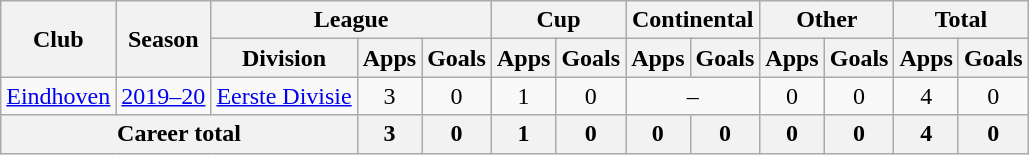<table class="wikitable" style="text-align: center">
<tr>
<th rowspan="2">Club</th>
<th rowspan="2">Season</th>
<th colspan="3">League</th>
<th colspan="2">Cup</th>
<th colspan="2">Continental</th>
<th colspan="2">Other</th>
<th colspan="2">Total</th>
</tr>
<tr>
<th>Division</th>
<th>Apps</th>
<th>Goals</th>
<th>Apps</th>
<th>Goals</th>
<th>Apps</th>
<th>Goals</th>
<th>Apps</th>
<th>Goals</th>
<th>Apps</th>
<th>Goals</th>
</tr>
<tr>
<td><a href='#'>Eindhoven</a></td>
<td><a href='#'>2019–20</a></td>
<td><a href='#'>Eerste Divisie</a></td>
<td>3</td>
<td>0</td>
<td>1</td>
<td>0</td>
<td colspan="2">–</td>
<td>0</td>
<td>0</td>
<td>4</td>
<td>0</td>
</tr>
<tr>
<th colspan="3"><strong>Career total</strong></th>
<th>3</th>
<th>0</th>
<th>1</th>
<th>0</th>
<th>0</th>
<th>0</th>
<th>0</th>
<th>0</th>
<th>4</th>
<th>0</th>
</tr>
</table>
